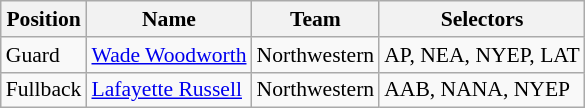<table class="wikitable" style="font-size: 90%">
<tr>
<th>Position</th>
<th>Name</th>
<th>Team</th>
<th>Selectors</th>
</tr>
<tr>
<td>Guard</td>
<td><a href='#'>Wade Woodworth</a></td>
<td>Northwestern</td>
<td>AP, NEA, NYEP, LAT</td>
</tr>
<tr>
<td>Fullback</td>
<td><a href='#'>Lafayette Russell</a></td>
<td>Northwestern</td>
<td>AAB, NANA, NYEP</td>
</tr>
</table>
